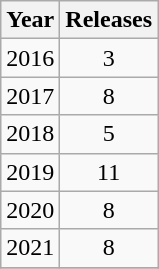<table class="wikitable" style="text-align: center;">
<tr>
<th>Year</th>
<th>Releases</th>
</tr>
<tr>
<td>2016</td>
<td>3</td>
</tr>
<tr>
<td>2017</td>
<td>8</td>
</tr>
<tr>
<td>2018</td>
<td>5</td>
</tr>
<tr>
<td>2019</td>
<td>11</td>
</tr>
<tr>
<td>2020</td>
<td>8</td>
</tr>
<tr>
<td>2021</td>
<td>8</td>
</tr>
<tr>
</tr>
</table>
